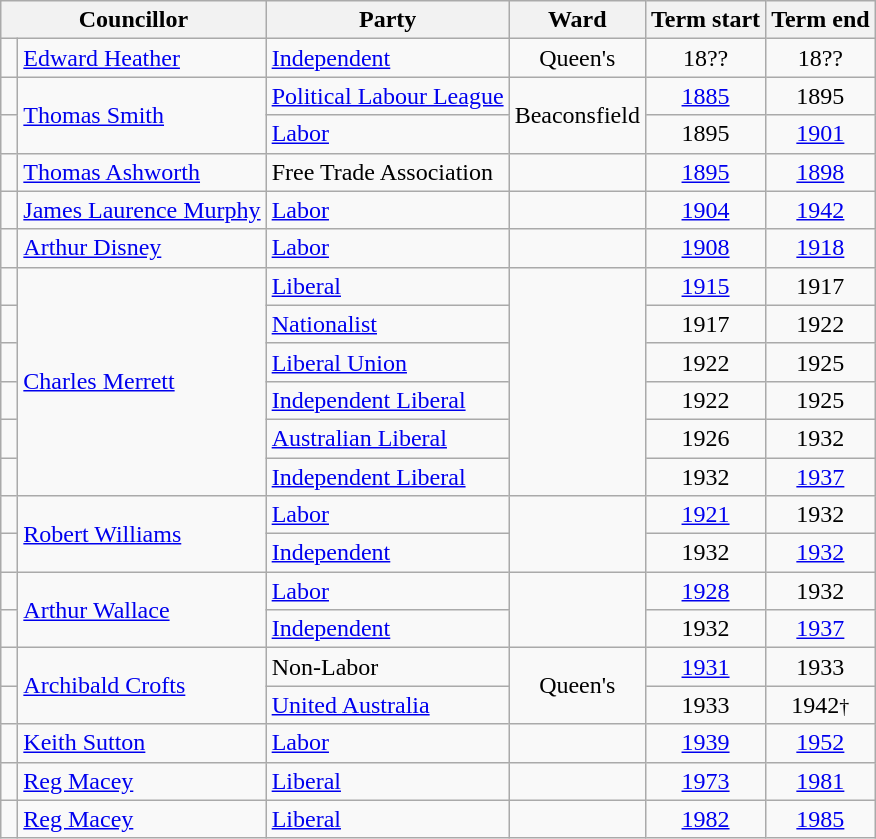<table class="wikitable sortable">
<tr>
<th colspan="2">Councillor</th>
<th>Party</th>
<th>Ward</th>
<th>Term start</th>
<th>Term end</th>
</tr>
<tr>
<td> </td>
<td><a href='#'>Edward Heather</a></td>
<td><a href='#'>Independent</a></td>
<td align="center">Queen's</td>
<td align="center">18??</td>
<td align="center">18??</td>
</tr>
<tr>
<td> </td>
<td rowspan="2"><a href='#'>Thomas Smith</a></td>
<td><a href='#'>Political Labour League</a></td>
<td rowspan="2"; align="center">Beaconsfield</td>
<td align="center"><a href='#'>1885</a></td>
<td align="center">1895</td>
</tr>
<tr>
<td> </td>
<td><a href='#'>Labor</a></td>
<td align="center">1895</td>
<td align="center"><a href='#'>1901</a></td>
</tr>
<tr>
<td> </td>
<td><a href='#'>Thomas Ashworth</a></td>
<td>Free Trade Association</td>
<td align="center"></td>
<td align="center"><a href='#'>1895</a></td>
<td align="center"><a href='#'>1898</a></td>
</tr>
<tr>
<td> </td>
<td><a href='#'>James Laurence Murphy</a></td>
<td><a href='#'>Labor</a></td>
<td align="center"></td>
<td align="center"><a href='#'>1904</a></td>
<td align="center"><a href='#'>1942</a></td>
</tr>
<tr>
<td> </td>
<td><a href='#'>Arthur Disney</a></td>
<td><a href='#'>Labor</a></td>
<td align="center"></td>
<td align="center"><a href='#'>1908</a></td>
<td align="center"><a href='#'>1918</a></td>
</tr>
<tr>
<td> </td>
<td rowspan="6"><a href='#'>Charles Merrett</a></td>
<td><a href='#'>Liberal</a></td>
<td rowspan="6"; align="center"></td>
<td align="center"><a href='#'>1915</a></td>
<td align="center">1917</td>
</tr>
<tr>
<td> </td>
<td><a href='#'>Nationalist</a></td>
<td align="center">1917</td>
<td align="center">1922</td>
</tr>
<tr>
<td> </td>
<td><a href='#'>Liberal Union</a></td>
<td align="center">1922</td>
<td align="center">1925</td>
</tr>
<tr>
<td> </td>
<td><a href='#'>Independent Liberal</a></td>
<td align="center">1922</td>
<td align="center">1925</td>
</tr>
<tr>
<td> </td>
<td><a href='#'>Australian Liberal</a></td>
<td align="center">1926</td>
<td align="center">1932</td>
</tr>
<tr>
<td> </td>
<td><a href='#'>Independent Liberal</a></td>
<td align="center">1932</td>
<td align="center"><a href='#'>1937</a></td>
</tr>
<tr>
<td> </td>
<td rowspan="2"><a href='#'>Robert Williams</a></td>
<td><a href='#'>Labor</a></td>
<td rowspan="2"; align="center"></td>
<td align="center"><a href='#'>1921</a></td>
<td align="center">1932</td>
</tr>
<tr>
<td> </td>
<td><a href='#'>Independent</a></td>
<td align="center">1932</td>
<td align="center"><a href='#'>1932</a></td>
</tr>
<tr>
<td> </td>
<td rowspan="2"><a href='#'>Arthur Wallace</a></td>
<td><a href='#'>Labor</a></td>
<td rowspan="2"; align="center"></td>
<td align="center"><a href='#'>1928</a></td>
<td align="center">1932</td>
</tr>
<tr>
<td> </td>
<td><a href='#'>Independent</a></td>
<td align="center">1932</td>
<td align="center"><a href='#'>1937</a></td>
</tr>
<tr>
<td> </td>
<td rowspan="2"><a href='#'>Archibald Crofts</a></td>
<td>Non-Labor</td>
<td rowspan="2"; align="center">Queen's</td>
<td align="center"><a href='#'>1931</a></td>
<td align="center">1933</td>
</tr>
<tr>
<td> </td>
<td><a href='#'>United Australia</a></td>
<td align="center">1933</td>
<td align="center">1942<small>†</small></td>
</tr>
<tr>
<td> </td>
<td><a href='#'>Keith Sutton</a></td>
<td><a href='#'>Labor</a></td>
<td align="center"></td>
<td align="center"><a href='#'>1939</a></td>
<td align="center"><a href='#'>1952</a></td>
</tr>
<tr>
<td> </td>
<td><a href='#'>Reg Macey</a></td>
<td><a href='#'>Liberal</a></td>
<td align="center"></td>
<td align="center"><a href='#'>1973</a></td>
<td align="center"><a href='#'>1981</a></td>
</tr>
<tr>
<td> </td>
<td><a href='#'>Reg Macey</a></td>
<td><a href='#'>Liberal</a></td>
<td align="center"></td>
<td align="center"><a href='#'>1982</a></td>
<td align="center"><a href='#'>1985</a></td>
</tr>
</table>
